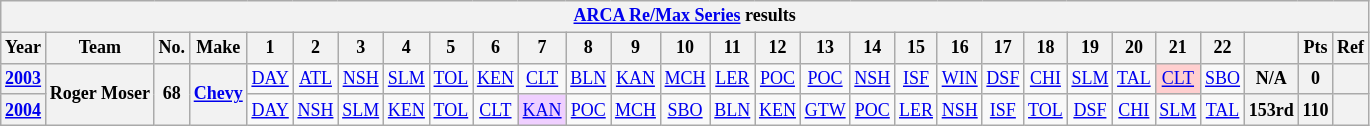<table class="wikitable" style="text-align:center; font-size:75%">
<tr>
<th colspan="34"><a href='#'>ARCA Re/Max Series</a> results</th>
</tr>
<tr>
<th>Year</th>
<th>Team</th>
<th>No.</th>
<th>Make</th>
<th>1</th>
<th>2</th>
<th>3</th>
<th>4</th>
<th>5</th>
<th>6</th>
<th>7</th>
<th>8</th>
<th>9</th>
<th>10</th>
<th>11</th>
<th>12</th>
<th>13</th>
<th>14</th>
<th>15</th>
<th>16</th>
<th>17</th>
<th>18</th>
<th>19</th>
<th>20</th>
<th>21</th>
<th>22</th>
<th></th>
<th>Pts</th>
<th>Ref</th>
</tr>
<tr>
<th><a href='#'>2003</a></th>
<th rowspan=2>Roger Moser</th>
<th rowspan=2>68</th>
<th rowspan=2><a href='#'>Chevy</a></th>
<td><a href='#'>DAY</a></td>
<td><a href='#'>ATL</a></td>
<td><a href='#'>NSH</a></td>
<td><a href='#'>SLM</a></td>
<td><a href='#'>TOL</a></td>
<td><a href='#'>KEN</a></td>
<td><a href='#'>CLT</a></td>
<td><a href='#'>BLN</a></td>
<td><a href='#'>KAN</a></td>
<td><a href='#'>MCH</a></td>
<td><a href='#'>LER</a></td>
<td><a href='#'>POC</a></td>
<td><a href='#'>POC</a></td>
<td><a href='#'>NSH</a></td>
<td><a href='#'>ISF</a></td>
<td><a href='#'>WIN</a></td>
<td><a href='#'>DSF</a></td>
<td><a href='#'>CHI</a></td>
<td><a href='#'>SLM</a></td>
<td><a href='#'>TAL</a></td>
<td style="background:#FFCFCF;"><a href='#'>CLT</a><br></td>
<td><a href='#'>SBO</a></td>
<th>N/A</th>
<th>0</th>
<th></th>
</tr>
<tr>
<th><a href='#'>2004</a></th>
<td><a href='#'>DAY</a></td>
<td><a href='#'>NSH</a></td>
<td><a href='#'>SLM</a></td>
<td><a href='#'>KEN</a></td>
<td><a href='#'>TOL</a></td>
<td><a href='#'>CLT</a></td>
<td style="background:#EFCFFF;"><a href='#'>KAN</a><br></td>
<td><a href='#'>POC</a></td>
<td><a href='#'>MCH</a></td>
<td><a href='#'>SBO</a></td>
<td><a href='#'>BLN</a></td>
<td><a href='#'>KEN</a></td>
<td><a href='#'>GTW</a></td>
<td><a href='#'>POC</a></td>
<td><a href='#'>LER</a></td>
<td><a href='#'>NSH</a></td>
<td><a href='#'>ISF</a></td>
<td><a href='#'>TOL</a></td>
<td><a href='#'>DSF</a></td>
<td><a href='#'>CHI</a></td>
<td><a href='#'>SLM</a></td>
<td><a href='#'>TAL</a></td>
<th>153rd</th>
<th>110</th>
<th></th>
</tr>
</table>
